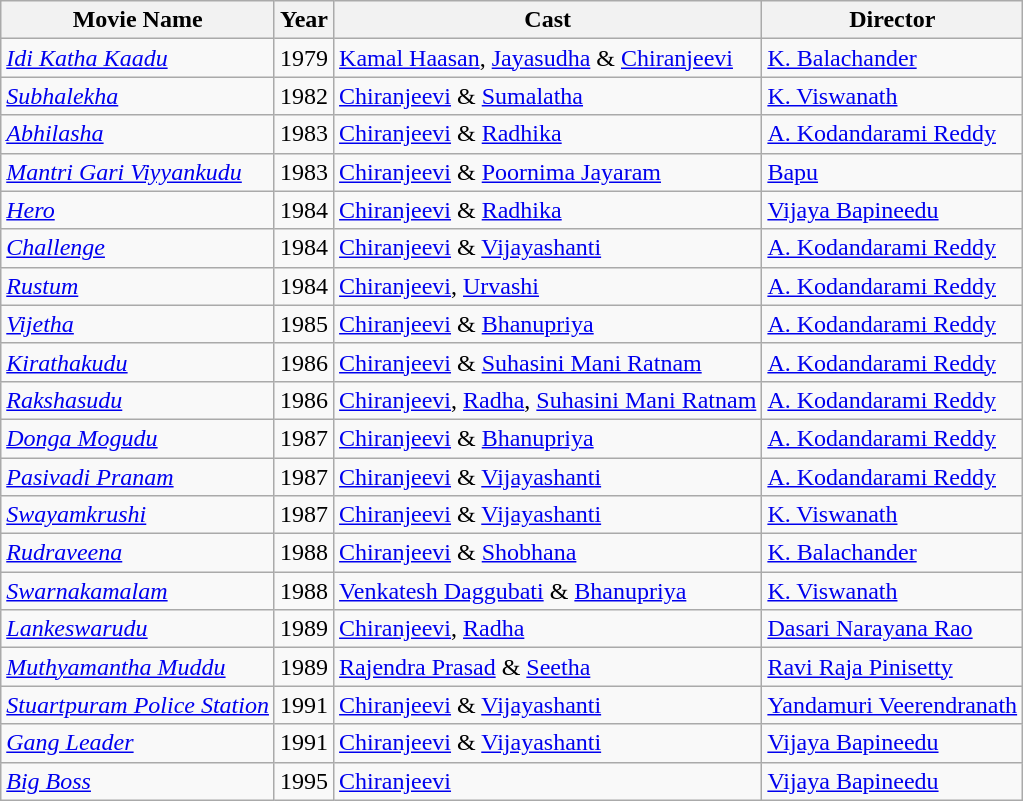<table class="wikitable">
<tr>
<th>Movie Name</th>
<th>Year</th>
<th>Cast</th>
<th>Director</th>
</tr>
<tr>
<td><em><a href='#'>Idi Katha Kaadu</a></em></td>
<td>1979</td>
<td><a href='#'>Kamal Haasan</a>, <a href='#'>Jayasudha</a> & <a href='#'>Chiranjeevi</a></td>
<td><a href='#'>K. Balachander</a></td>
</tr>
<tr>
<td><em><a href='#'>Subhalekha</a></em></td>
<td>1982</td>
<td><a href='#'>Chiranjeevi</a> & <a href='#'>Sumalatha</a></td>
<td><a href='#'>K. Viswanath</a></td>
</tr>
<tr>
<td><em><a href='#'>Abhilasha</a></em></td>
<td>1983</td>
<td><a href='#'>Chiranjeevi</a> & <a href='#'>Radhika</a></td>
<td><a href='#'>A. Kodandarami Reddy</a></td>
</tr>
<tr>
<td><em><a href='#'>Mantri Gari Viyyankudu</a></em></td>
<td>1983</td>
<td><a href='#'>Chiranjeevi</a> & <a href='#'>Poornima Jayaram</a></td>
<td><a href='#'>Bapu</a></td>
</tr>
<tr>
<td><em><a href='#'>Hero</a></em></td>
<td>1984</td>
<td><a href='#'>Chiranjeevi</a> & <a href='#'>Radhika</a></td>
<td><a href='#'>Vijaya Bapineedu</a></td>
</tr>
<tr>
<td><em><a href='#'>Challenge</a></em></td>
<td>1984</td>
<td><a href='#'>Chiranjeevi</a> & <a href='#'>Vijayashanti</a></td>
<td><a href='#'>A. Kodandarami Reddy</a></td>
</tr>
<tr>
<td><em><a href='#'>Rustum</a></em></td>
<td>1984</td>
<td><a href='#'>Chiranjeevi</a>, <a href='#'>Urvashi</a></td>
<td><a href='#'>A. Kodandarami Reddy</a></td>
</tr>
<tr>
<td><em><a href='#'>Vijetha</a></em></td>
<td>1985</td>
<td><a href='#'>Chiranjeevi</a> & <a href='#'>Bhanupriya</a></td>
<td><a href='#'>A. Kodandarami Reddy</a></td>
</tr>
<tr>
<td><em><a href='#'>Kirathakudu</a></em></td>
<td>1986</td>
<td><a href='#'>Chiranjeevi</a> & <a href='#'>Suhasini Mani Ratnam</a></td>
<td><a href='#'>A. Kodandarami Reddy</a></td>
</tr>
<tr>
<td><em><a href='#'>Rakshasudu</a></em></td>
<td>1986</td>
<td><a href='#'>Chiranjeevi</a>, <a href='#'>Radha</a>, <a href='#'>Suhasini Mani Ratnam</a></td>
<td><a href='#'>A. Kodandarami Reddy</a></td>
</tr>
<tr>
<td><em><a href='#'>Donga Mogudu</a></em></td>
<td>1987</td>
<td><a href='#'>Chiranjeevi</a> & <a href='#'>Bhanupriya</a></td>
<td><a href='#'>A. Kodandarami Reddy</a></td>
</tr>
<tr>
<td><em><a href='#'>Pasivadi Pranam</a></em></td>
<td>1987</td>
<td><a href='#'>Chiranjeevi</a> & <a href='#'>Vijayashanti</a></td>
<td><a href='#'>A. Kodandarami Reddy</a></td>
</tr>
<tr>
<td><em><a href='#'>Swayamkrushi</a></em></td>
<td>1987</td>
<td><a href='#'>Chiranjeevi</a> & <a href='#'>Vijayashanti</a></td>
<td><a href='#'>K. Viswanath</a></td>
</tr>
<tr>
<td><em><a href='#'>Rudraveena</a></em></td>
<td>1988</td>
<td><a href='#'>Chiranjeevi</a> & <a href='#'>Shobhana</a></td>
<td><a href='#'>K. Balachander</a></td>
</tr>
<tr>
<td><em><a href='#'>Swarnakamalam</a></em></td>
<td>1988</td>
<td><a href='#'>Venkatesh Daggubati</a> & <a href='#'>Bhanupriya</a></td>
<td><a href='#'>K. Viswanath</a></td>
</tr>
<tr>
<td><em><a href='#'>Lankeswarudu</a></em></td>
<td>1989</td>
<td><a href='#'>Chiranjeevi</a>, <a href='#'>Radha</a></td>
<td><a href='#'>Dasari Narayana Rao</a></td>
</tr>
<tr>
<td><em><a href='#'>Muthyamantha Muddu</a></em></td>
<td>1989</td>
<td><a href='#'>Rajendra Prasad</a> & <a href='#'>Seetha</a></td>
<td><a href='#'>Ravi Raja Pinisetty</a></td>
</tr>
<tr>
<td><em><a href='#'>Stuartpuram Police Station</a></em></td>
<td>1991</td>
<td><a href='#'>Chiranjeevi</a> & <a href='#'>Vijayashanti</a></td>
<td><a href='#'>Yandamuri Veerendranath</a></td>
</tr>
<tr>
<td><em><a href='#'>Gang Leader</a></em></td>
<td>1991</td>
<td><a href='#'>Chiranjeevi</a> & <a href='#'>Vijayashanti</a></td>
<td><a href='#'>Vijaya Bapineedu</a></td>
</tr>
<tr>
<td><em><a href='#'>Big Boss</a></em></td>
<td>1995</td>
<td><a href='#'>Chiranjeevi</a></td>
<td><a href='#'>Vijaya Bapineedu</a></td>
</tr>
</table>
